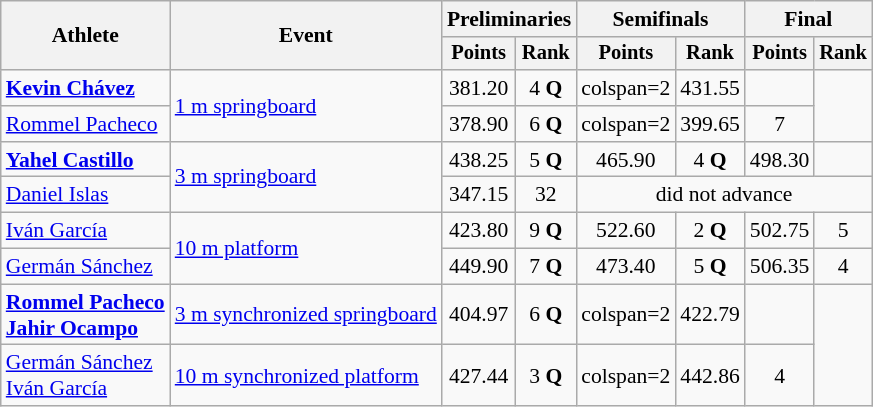<table class=wikitable style="font-size:90%;">
<tr>
<th rowspan="2">Athlete</th>
<th rowspan="2">Event</th>
<th colspan="2">Preliminaries</th>
<th colspan="2">Semifinals</th>
<th colspan="2">Final</th>
</tr>
<tr style="font-size:95%">
<th>Points</th>
<th>Rank</th>
<th>Points</th>
<th>Rank</th>
<th>Points</th>
<th>Rank</th>
</tr>
<tr align=center>
<td align=left><strong><a href='#'>Kevin Chávez</a></strong></td>
<td align=left rowspan=2><a href='#'>1 m springboard</a></td>
<td>381.20</td>
<td>4 <strong>Q</strong></td>
<td>colspan=2 </td>
<td>431.55</td>
<td></td>
</tr>
<tr align=center>
<td align=left><a href='#'>Rommel Pacheco</a></td>
<td>378.90</td>
<td>6 <strong>Q</strong></td>
<td>colspan=2 </td>
<td>399.65</td>
<td>7</td>
</tr>
<tr align=center>
<td align=left><strong><a href='#'>Yahel Castillo</a></strong></td>
<td align=left rowspan=2><a href='#'>3 m springboard</a></td>
<td>438.25</td>
<td>5 <strong>Q</strong></td>
<td>465.90</td>
<td>4 <strong>Q</strong></td>
<td>498.30</td>
<td></td>
</tr>
<tr align=center>
<td align=left><a href='#'>Daniel Islas</a></td>
<td>347.15</td>
<td>32</td>
<td colspan=4>did not advance</td>
</tr>
<tr align=center>
<td align=left><a href='#'>Iván García</a></td>
<td align=left rowspan=2><a href='#'>10 m platform</a></td>
<td>423.80</td>
<td>9 <strong>Q</strong></td>
<td>522.60</td>
<td>2 <strong>Q</strong></td>
<td>502.75</td>
<td>5</td>
</tr>
<tr align=center>
<td align=left><a href='#'>Germán Sánchez</a></td>
<td>449.90</td>
<td>7 <strong>Q</strong></td>
<td>473.40</td>
<td>5 <strong>Q</strong></td>
<td>506.35</td>
<td>4</td>
</tr>
<tr align=center>
<td align=left><strong><a href='#'>Rommel Pacheco</a><br><a href='#'>Jahir Ocampo</a></strong></td>
<td align=left><a href='#'>3 m synchronized springboard</a></td>
<td>404.97</td>
<td>6 <strong>Q</strong></td>
<td>colspan=2 </td>
<td>422.79</td>
<td></td>
</tr>
<tr align=center>
<td align="left"><a href='#'>Germán Sánchez</a><br><a href='#'>Iván García</a></td>
<td align=left><a href='#'>10 m synchronized platform</a></td>
<td>427.44</td>
<td>3 <strong>Q</strong></td>
<td>colspan=2 </td>
<td>442.86</td>
<td>4</td>
</tr>
</table>
